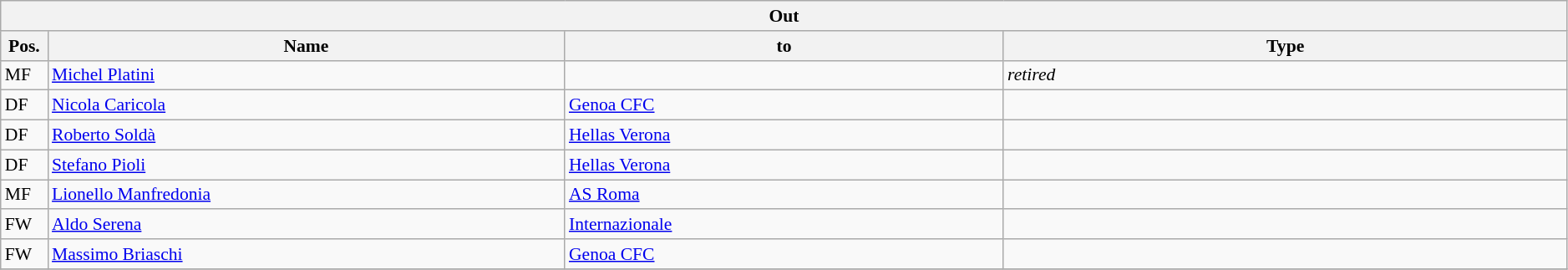<table class="wikitable" style="font-size:90%;width:99%;">
<tr>
<th colspan="4">Out</th>
</tr>
<tr>
<th width=3%>Pos.</th>
<th width=33%>Name</th>
<th width=28%>to</th>
<th width=36%>Type</th>
</tr>
<tr>
<td>MF</td>
<td><a href='#'>Michel Platini</a></td>
<td></td>
<td><em>retired</em></td>
</tr>
<tr>
<td>DF</td>
<td><a href='#'>Nicola Caricola</a></td>
<td><a href='#'>Genoa CFC</a></td>
<td></td>
</tr>
<tr>
<td>DF</td>
<td><a href='#'>Roberto Soldà</a></td>
<td><a href='#'>Hellas Verona</a></td>
<td></td>
</tr>
<tr>
<td>DF</td>
<td><a href='#'>Stefano Pioli</a></td>
<td><a href='#'>Hellas Verona</a></td>
<td></td>
</tr>
<tr>
<td>MF</td>
<td><a href='#'>Lionello Manfredonia</a></td>
<td><a href='#'>AS Roma</a></td>
<td></td>
</tr>
<tr>
<td>FW</td>
<td><a href='#'>Aldo Serena</a></td>
<td><a href='#'>Internazionale</a></td>
<td></td>
</tr>
<tr>
<td>FW</td>
<td><a href='#'>Massimo Briaschi</a></td>
<td><a href='#'>Genoa CFC</a></td>
<td></td>
</tr>
<tr>
</tr>
</table>
